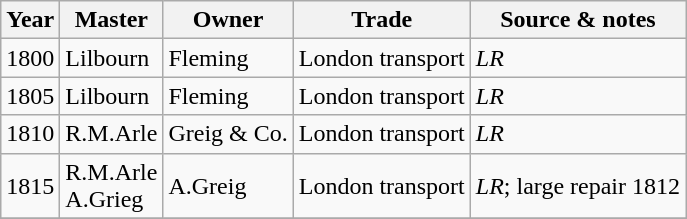<table class=" wikitable">
<tr>
<th>Year</th>
<th>Master</th>
<th>Owner</th>
<th>Trade</th>
<th>Source & notes</th>
</tr>
<tr>
<td>1800</td>
<td>Lilbourn</td>
<td>Fleming</td>
<td>London transport</td>
<td><em>LR</em></td>
</tr>
<tr>
<td>1805</td>
<td>Lilbourn</td>
<td>Fleming</td>
<td>London transport</td>
<td><em>LR</em></td>
</tr>
<tr>
<td>1810</td>
<td>R.M.Arle</td>
<td>Greig & Co.</td>
<td>London transport</td>
<td><em>LR</em></td>
</tr>
<tr>
<td>1815</td>
<td>R.M.Arle<br>A.Grieg</td>
<td>A.Greig</td>
<td>London transport</td>
<td><em>LR</em>; large repair 1812</td>
</tr>
<tr>
</tr>
</table>
